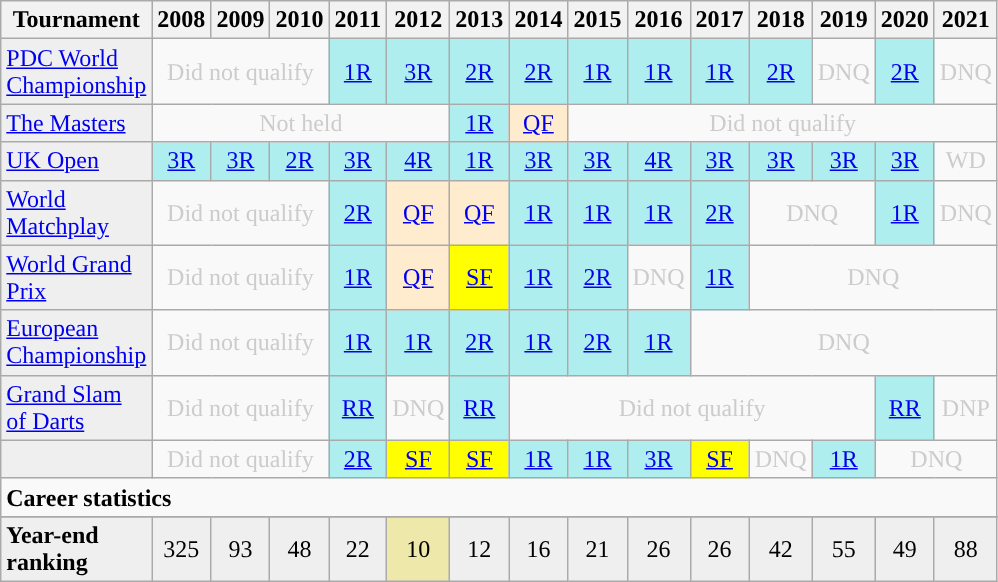<table class="wikitable" style="width:50%; margin:0">
<tr>
<th>Tournament</th>
<th>2008</th>
<th>2009</th>
<th>2010</th>
<th>2011</th>
<th>2012</th>
<th>2013</th>
<th>2014</th>
<th>2015</th>
<th>2016</th>
<th>2017</th>
<th>2018</th>
<th>2019</th>
<th>2020</th>
<th>2021</th>
</tr>
<tr>
<td style="background:#efefef;"><a href='#'>PDC World Championship</a></td>
<td colspan="3" style="text-align:center; color:#ccc;">Did not qualify</td>
<td style="text-align:center; background:#afeeee;"><a href='#'>1R</a></td>
<td style="text-align:center; background:#afeeee;"><a href='#'>3R</a></td>
<td style="text-align:center; background:#afeeee;"><a href='#'>2R</a></td>
<td style="text-align:center; background:#afeeee;"><a href='#'>2R</a></td>
<td style="text-align:center; background:#afeeee;"><a href='#'>1R</a></td>
<td style="text-align:center; background:#afeeee;"><a href='#'>1R</a></td>
<td style="text-align:center; background:#afeeee;"><a href='#'>1R</a></td>
<td style="text-align:center; background:#afeeee;"><a href='#'>2R</a></td>
<td style="text-align:center; color:#ccc;">DNQ</td>
<td style="text-align:center; background:#afeeee;"><a href='#'>2R</a></td>
<td style="text-align:center; color:#ccc;">DNQ</td>
</tr>
<tr>
<td style="background:#efefef;"><a href='#'>The Masters</a></td>
<td colspan="5" style="text-align:center; color:#ccc;">Not held</td>
<td style="text-align:center; background:#afeeee;"><a href='#'>1R</a></td>
<td style="text-align:center; background:#ffebcd;"><a href='#'>QF</a></td>
<td colspan="7" style="text-align:center; color:#ccc;">Did not qualify</td>
</tr>
<tr>
<td style="background:#efefef;"><a href='#'>UK Open</a></td>
<td style="text-align:center; background:#afeeee;"><a href='#'>3R</a></td>
<td style="text-align:center; background:#afeeee;"><a href='#'>3R</a></td>
<td style="text-align:center; background:#afeeee;"><a href='#'>2R</a></td>
<td style="text-align:center; background:#afeeee;"><a href='#'>3R</a></td>
<td style="text-align:center; background:#afeeee;"><a href='#'>4R</a></td>
<td style="text-align:center; background:#afeeee;"><a href='#'>1R</a></td>
<td style="text-align:center; background:#afeeee;"><a href='#'>3R</a></td>
<td style="text-align:center; background:#afeeee;"><a href='#'>3R</a></td>
<td style="text-align:center; background:#afeeee;"><a href='#'>4R</a></td>
<td style="text-align:center; background:#afeeee;"><a href='#'>3R</a></td>
<td style="text-align:center; background:#afeeee;"><a href='#'>3R</a></td>
<td style="text-align:center; background:#afeeee;"><a href='#'>3R</a></td>
<td style="text-align:center; background:#afeeee;"><a href='#'>3R</a></td>
<td style="text-align:center; color:#ccc;">WD</td>
</tr>
<tr>
<td style="background:#efefef;"><a href='#'>World Matchplay</a></td>
<td colspan="3"  style="text-align:center; color:#ccc;">Did not qualify</td>
<td style="text-align:center; background:#afeeee;"><a href='#'>2R</a></td>
<td style="text-align:center; background:#ffebcd;"><a href='#'>QF</a></td>
<td style="text-align:center; background:#ffebcd;"><a href='#'>QF</a></td>
<td style="text-align:center; background:#afeeee;"><a href='#'>1R</a></td>
<td style="text-align:center; background:#afeeee;"><a href='#'>1R</a></td>
<td style="text-align:center; background:#afeeee;"><a href='#'>1R</a></td>
<td style="text-align:center; background:#afeeee;"><a href='#'>2R</a></td>
<td colspan="2" style="text-align:center; color:#ccc;">DNQ</td>
<td style="text-align:center; background:#afeeee;"><a href='#'>1R</a></td>
<td style="text-align:center; color:#ccc;">DNQ</td>
</tr>
<tr>
<td style="background:#efefef;"><a href='#'>World Grand Prix</a></td>
<td colspan="3"  style="text-align:center; color:#ccc;">Did not qualify</td>
<td style="text-align:center; background:#afeeee;"><a href='#'>1R</a></td>
<td style="text-align:center; background:#ffebcd;"><a href='#'>QF</a></td>
<td style="text-align:center; background:yellow;"><a href='#'>SF</a></td>
<td style="text-align:center; background:#afeeee;"><a href='#'>1R</a></td>
<td style="text-align:center; background:#afeeee;"><a href='#'>2R</a></td>
<td style="text-align:center; color:#ccc;">DNQ</td>
<td style="text-align:center; background:#afeeee;"><a href='#'>1R</a></td>
<td colspan="4"  style="text-align:center; color:#ccc;">DNQ</td>
</tr>
<tr>
<td style="background:#efefef;"><a href='#'>European Championship</a></td>
<td colspan="3"  style="text-align:center; color:#ccc;">Did not qualify</td>
<td style="text-align:center; background:#afeeee;"><a href='#'>1R</a></td>
<td style="text-align:center; background:#afeeee;"><a href='#'>1R</a></td>
<td style="text-align:center; background:#afeeee;"><a href='#'>2R</a></td>
<td style="text-align:center; background:#afeeee;"><a href='#'>1R</a></td>
<td style="text-align:center; background:#afeeee;"><a href='#'>2R</a></td>
<td style="text-align:center; background:#afeeee;"><a href='#'>1R</a></td>
<td colspan="5" style="text-align:center; color:#ccc;">DNQ</td>
</tr>
<tr>
<td style="background:#efefef;"><a href='#'>Grand Slam of Darts</a></td>
<td colspan="3" style="text-align:center; color:#ccc;">Did not qualify</td>
<td style="text-align:center; background:#afeeee;"><a href='#'>RR</a></td>
<td style="text-align:center; color:#ccc;">DNQ</td>
<td style="text-align:center; background:#afeeee;"><a href='#'>RR</a></td>
<td colspan="6" style="text-align:center; color:#ccc;">Did not qualify</td>
<td style="text-align:center; background:#afeeee;"><a href='#'>RR</a></td>
<td style="text-align:center; color:#ccc;">DNP</td>
</tr>
<tr>
<td style="background:#efefef;"></td>
<td colspan="3" style="text-align:center; color:#ccc;">Did not qualify</td>
<td style="text-align:center; background:#afeeee;"><a href='#'>2R</a></td>
<td style="text-align:center; background:yellow;"><a href='#'>SF</a></td>
<td style="text-align:center; background:yellow;"><a href='#'>SF</a></td>
<td style="text-align:center; background:#afeeee;"><a href='#'>1R</a></td>
<td style="text-align:center; background:#afeeee;"><a href='#'>1R</a></td>
<td style="text-align:center; background:#afeeee;"><a href='#'>3R</a></td>
<td style="text-align:center; background:yellow;"><a href='#'>SF</a></td>
<td style="text-align:center; color:#ccc;">DNQ</td>
<td style="text-align:center; background:#afeeee;"><a href='#'>1R</a></td>
<td colspan="2" style="text-align:center; color:#ccc;">DNQ</td>
</tr>
<tr>
<td colspan="21" align="left"><strong>Career statistics</strong></td>
</tr>
<tr>
</tr>
<tr bgcolor="efefef">
<td align="left"><strong>Year-end ranking</strong></td>
<td style="text-align:center;">325</td>
<td style="text-align:center;">93</td>
<td style="text-align:center;">48</td>
<td style="text-align:center;">22</td>
<td style="text-align:center; background:#eee8aa;">10</td>
<td style="text-align:center;">12</td>
<td style="text-align:center;">16</td>
<td style="text-align:center;">21</td>
<td style="text-align:center;">26</td>
<td style="text-align:center;">26</td>
<td style="text-align:center;">42</td>
<td style="text-align:center;">55</td>
<td style="text-align:center;">49</td>
<td style="text-align:center;">88</td>
</tr>
</table>
